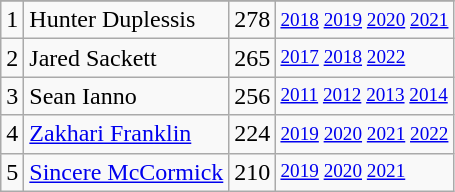<table class="wikitable">
<tr>
</tr>
<tr>
<td>1</td>
<td>Hunter Duplessis</td>
<td><abbr>278</abbr></td>
<td style="font-size:80%;"><a href='#'>2018</a> <a href='#'>2019</a> <a href='#'>2020</a> <a href='#'>2021</a></td>
</tr>
<tr>
<td>2</td>
<td>Jared Sackett</td>
<td><abbr>265</abbr></td>
<td style="font-size:80%;"><a href='#'>2017</a> <a href='#'>2018</a> <a href='#'>2022</a></td>
</tr>
<tr>
<td>3</td>
<td>Sean Ianno</td>
<td><abbr>256</abbr></td>
<td style="font-size:80%;"><a href='#'>2011</a> <a href='#'>2012</a> <a href='#'>2013</a> <a href='#'>2014</a></td>
</tr>
<tr>
<td>4</td>
<td><a href='#'>Zakhari Franklin</a></td>
<td><abbr>224</abbr></td>
<td style="font-size:80%;"><a href='#'>2019</a> <a href='#'>2020</a> <a href='#'>2021</a> <a href='#'>2022</a></td>
</tr>
<tr>
<td>5</td>
<td><a href='#'>Sincere McCormick</a></td>
<td><abbr>210</abbr></td>
<td style="font-size:80%;"><a href='#'>2019</a> <a href='#'>2020</a> <a href='#'>2021</a></td>
</tr>
</table>
